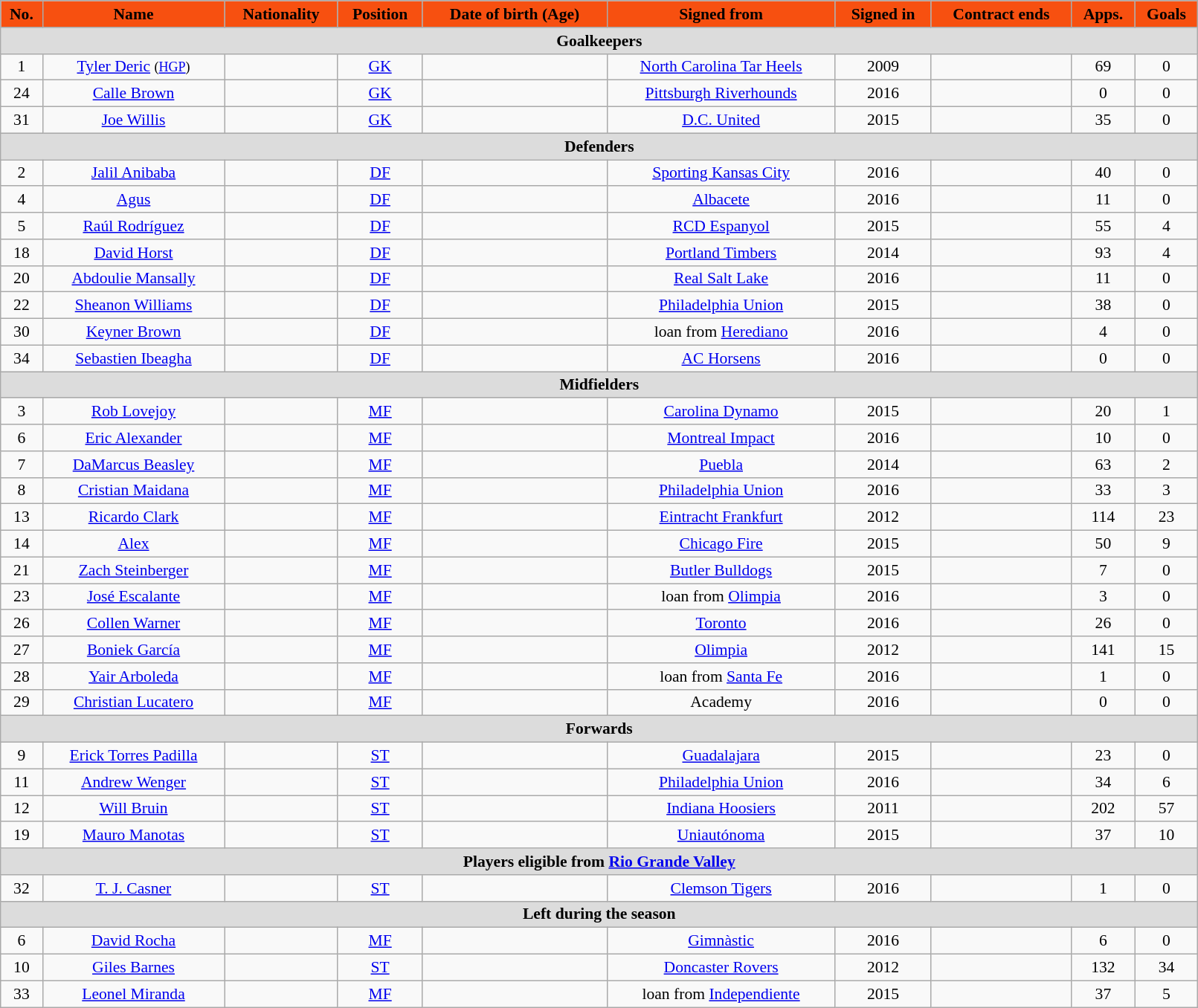<table class="wikitable"  style="text-align:center; font-size:90%; width:85%;">
<tr>
<th style="background:#F75010; color:#000; text-align:center;">No.</th>
<th style="background:#F75010; color:#000; text-align:center;">Name</th>
<th style="background:#F75010; color:#000; text-align:center;">Nationality</th>
<th style="background:#F75010; color:#000; text-align:center;">Position</th>
<th style="background:#F75010; color:#000; text-align:center;">Date of birth (Age)</th>
<th style="background:#F75010; color:#000; text-align:center;">Signed from</th>
<th style="background:#F75010; color:#000; text-align:center;">Signed in</th>
<th style="background:#F75010; color:#000; text-align:center;">Contract ends</th>
<th style="background:#F75010; color:#000; text-align:center;">Apps.</th>
<th style="background:#F75010; color:#000; text-align:center;">Goals</th>
</tr>
<tr>
<th colspan="11"  style="background:#dcdcdc; text-align:center;">Goalkeepers</th>
</tr>
<tr>
<td>1</td>
<td><a href='#'>Tyler Deric</a> <small>(<a href='#'>HGP</a>)</small></td>
<td></td>
<td><a href='#'>GK</a></td>
<td></td>
<td><a href='#'>North Carolina Tar Heels</a></td>
<td>2009</td>
<td></td>
<td>69</td>
<td>0</td>
</tr>
<tr>
<td>24</td>
<td><a href='#'>Calle Brown</a></td>
<td></td>
<td><a href='#'>GK</a></td>
<td></td>
<td><a href='#'>Pittsburgh Riverhounds</a></td>
<td>2016</td>
<td></td>
<td>0</td>
<td>0</td>
</tr>
<tr>
<td>31</td>
<td><a href='#'>Joe Willis</a></td>
<td></td>
<td><a href='#'>GK</a></td>
<td></td>
<td><a href='#'>D.C. United</a></td>
<td>2015</td>
<td></td>
<td>35</td>
<td>0</td>
</tr>
<tr>
<th colspan="11"  style="background:#dcdcdc; text-align:center;">Defenders</th>
</tr>
<tr>
<td>2</td>
<td><a href='#'>Jalil Anibaba</a></td>
<td></td>
<td><a href='#'>DF</a></td>
<td></td>
<td><a href='#'>Sporting Kansas City</a></td>
<td>2016</td>
<td></td>
<td>40</td>
<td>0</td>
</tr>
<tr>
<td>4</td>
<td><a href='#'>Agus</a></td>
<td></td>
<td><a href='#'>DF</a></td>
<td></td>
<td><a href='#'>Albacete</a></td>
<td>2016</td>
<td></td>
<td>11</td>
<td>0</td>
</tr>
<tr>
<td>5</td>
<td><a href='#'>Raúl Rodríguez</a></td>
<td></td>
<td><a href='#'>DF</a></td>
<td></td>
<td><a href='#'>RCD Espanyol</a></td>
<td>2015</td>
<td></td>
<td>55</td>
<td>4</td>
</tr>
<tr>
<td>18</td>
<td><a href='#'>David Horst</a></td>
<td></td>
<td><a href='#'>DF</a></td>
<td></td>
<td><a href='#'>Portland Timbers</a></td>
<td>2014</td>
<td></td>
<td>93</td>
<td>4</td>
</tr>
<tr>
<td>20</td>
<td><a href='#'>Abdoulie Mansally</a></td>
<td></td>
<td><a href='#'>DF</a></td>
<td></td>
<td><a href='#'>Real Salt Lake</a></td>
<td>2016</td>
<td></td>
<td>11</td>
<td>0</td>
</tr>
<tr>
<td>22</td>
<td><a href='#'>Sheanon Williams</a></td>
<td></td>
<td><a href='#'>DF</a></td>
<td></td>
<td><a href='#'>Philadelphia Union</a></td>
<td>2015</td>
<td></td>
<td>38</td>
<td>0</td>
</tr>
<tr>
<td>30</td>
<td><a href='#'>Keyner Brown</a></td>
<td></td>
<td><a href='#'>DF</a></td>
<td></td>
<td>loan from <a href='#'>Herediano</a></td>
<td>2016</td>
<td></td>
<td>4</td>
<td>0</td>
</tr>
<tr>
<td>34</td>
<td><a href='#'>Sebastien Ibeagha</a></td>
<td></td>
<td><a href='#'>DF</a></td>
<td></td>
<td><a href='#'>AC Horsens</a></td>
<td>2016</td>
<td></td>
<td>0</td>
<td>0</td>
</tr>
<tr>
<th colspan="11"  style="background:#dcdcdc; text-align:center;">Midfielders</th>
</tr>
<tr>
<td>3</td>
<td><a href='#'>Rob Lovejoy</a></td>
<td></td>
<td><a href='#'>MF</a></td>
<td></td>
<td><a href='#'>Carolina Dynamo</a></td>
<td>2015</td>
<td></td>
<td>20</td>
<td>1</td>
</tr>
<tr>
<td>6</td>
<td><a href='#'>Eric Alexander</a></td>
<td></td>
<td><a href='#'>MF</a></td>
<td></td>
<td><a href='#'>Montreal Impact</a></td>
<td>2016</td>
<td></td>
<td>10</td>
<td>0</td>
</tr>
<tr>
<td>7</td>
<td><a href='#'>DaMarcus Beasley</a></td>
<td></td>
<td><a href='#'>MF</a></td>
<td></td>
<td><a href='#'>Puebla</a></td>
<td>2014</td>
<td></td>
<td>63</td>
<td>2</td>
</tr>
<tr>
<td>8</td>
<td><a href='#'>Cristian Maidana</a></td>
<td></td>
<td><a href='#'>MF</a></td>
<td></td>
<td><a href='#'>Philadelphia Union</a></td>
<td>2016</td>
<td></td>
<td>33</td>
<td>3</td>
</tr>
<tr>
<td>13</td>
<td><a href='#'>Ricardo Clark</a></td>
<td></td>
<td><a href='#'>MF</a></td>
<td></td>
<td><a href='#'>Eintracht Frankfurt</a></td>
<td>2012</td>
<td></td>
<td>114</td>
<td>23</td>
</tr>
<tr>
<td>14</td>
<td><a href='#'>Alex</a></td>
<td></td>
<td><a href='#'>MF</a></td>
<td></td>
<td><a href='#'>Chicago Fire</a></td>
<td>2015</td>
<td></td>
<td>50</td>
<td>9</td>
</tr>
<tr>
<td>21</td>
<td><a href='#'>Zach Steinberger</a></td>
<td></td>
<td><a href='#'>MF</a></td>
<td></td>
<td><a href='#'>Butler Bulldogs</a></td>
<td>2015</td>
<td></td>
<td>7</td>
<td>0</td>
</tr>
<tr>
<td>23</td>
<td><a href='#'>José Escalante</a></td>
<td></td>
<td><a href='#'>MF</a></td>
<td></td>
<td>loan from <a href='#'>Olimpia</a></td>
<td>2016</td>
<td></td>
<td>3</td>
<td>0</td>
</tr>
<tr>
<td>26</td>
<td><a href='#'>Collen Warner</a></td>
<td></td>
<td><a href='#'>MF</a></td>
<td></td>
<td><a href='#'>Toronto</a></td>
<td>2016</td>
<td></td>
<td>26</td>
<td>0</td>
</tr>
<tr>
<td>27</td>
<td><a href='#'>Boniek García</a></td>
<td></td>
<td><a href='#'>MF</a></td>
<td></td>
<td><a href='#'>Olimpia</a></td>
<td>2012</td>
<td></td>
<td>141</td>
<td>15</td>
</tr>
<tr>
<td>28</td>
<td><a href='#'>Yair Arboleda</a></td>
<td></td>
<td><a href='#'>MF</a></td>
<td></td>
<td>loan from <a href='#'>Santa Fe</a></td>
<td>2016</td>
<td></td>
<td>1</td>
<td>0</td>
</tr>
<tr>
<td>29</td>
<td><a href='#'>Christian Lucatero</a></td>
<td></td>
<td><a href='#'>MF</a></td>
<td></td>
<td>Academy</td>
<td>2016</td>
<td></td>
<td>0</td>
<td>0</td>
</tr>
<tr>
<th colspan="11"  style="background:#dcdcdc; text-align:center;">Forwards</th>
</tr>
<tr>
<td>9</td>
<td><a href='#'>Erick Torres Padilla</a></td>
<td></td>
<td><a href='#'>ST</a></td>
<td></td>
<td><a href='#'>Guadalajara</a></td>
<td>2015</td>
<td></td>
<td>23</td>
<td>0</td>
</tr>
<tr>
<td>11</td>
<td><a href='#'>Andrew Wenger</a></td>
<td></td>
<td><a href='#'>ST</a></td>
<td></td>
<td><a href='#'>Philadelphia Union</a></td>
<td>2016</td>
<td></td>
<td>34</td>
<td>6</td>
</tr>
<tr>
<td>12</td>
<td><a href='#'>Will Bruin</a></td>
<td></td>
<td><a href='#'>ST</a></td>
<td></td>
<td><a href='#'>Indiana Hoosiers</a></td>
<td>2011</td>
<td></td>
<td>202</td>
<td>57</td>
</tr>
<tr>
<td>19</td>
<td><a href='#'>Mauro Manotas</a></td>
<td></td>
<td><a href='#'>ST</a></td>
<td></td>
<td><a href='#'>Uniautónoma</a></td>
<td>2015</td>
<td></td>
<td>37</td>
<td>10</td>
</tr>
<tr>
<th colspan="11"  style="background:#dcdcdc; text-align:center;">Players eligible from <a href='#'>Rio Grande Valley</a></th>
</tr>
<tr>
<td>32</td>
<td><a href='#'>T. J. Casner</a></td>
<td></td>
<td><a href='#'>ST</a></td>
<td></td>
<td><a href='#'>Clemson Tigers</a></td>
<td>2016</td>
<td></td>
<td>1</td>
<td>0</td>
</tr>
<tr>
<th colspan="11"  style="background:#dcdcdc; text-align:center;">Left during the season</th>
</tr>
<tr>
<td>6</td>
<td><a href='#'>David Rocha</a></td>
<td></td>
<td><a href='#'>MF</a></td>
<td></td>
<td><a href='#'>Gimnàstic</a></td>
<td>2016</td>
<td></td>
<td>6</td>
<td>0</td>
</tr>
<tr>
<td>10</td>
<td><a href='#'>Giles Barnes</a></td>
<td></td>
<td><a href='#'>ST</a></td>
<td></td>
<td><a href='#'>Doncaster Rovers</a></td>
<td>2012</td>
<td></td>
<td>132</td>
<td>34</td>
</tr>
<tr>
<td>33</td>
<td><a href='#'>Leonel Miranda</a></td>
<td></td>
<td><a href='#'>MF</a></td>
<td></td>
<td>loan from <a href='#'>Independiente</a></td>
<td>2015</td>
<td></td>
<td>37</td>
<td>5</td>
</tr>
</table>
